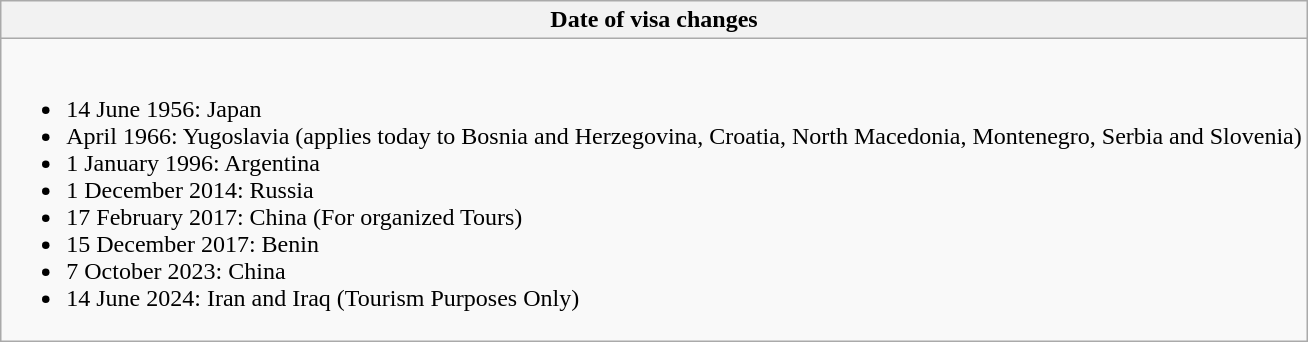<table class="wikitable collapsible collapsed">
<tr>
<th style="width:100%;";">Date of visa changes</th>
</tr>
<tr>
<td><br><ul><li>14 June 1956: Japan</li><li>April 1966: Yugoslavia (applies today to Bosnia and Herzegovina, Croatia, North Macedonia, Montenegro, Serbia and Slovenia)</li><li>1 January 1996: Argentina</li><li>1 December 2014: Russia</li><li>17 February 2017: China (For organized Tours)</li><li>15 December 2017: Benin</li><li>7 October 2023: China</li><li>14 June 2024: Iran and Iraq (Tourism Purposes Only)</li></ul></td>
</tr>
</table>
